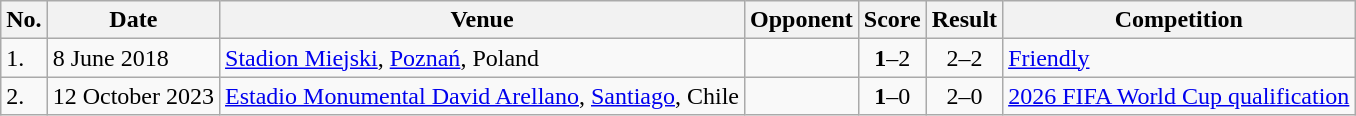<table class="wikitable" style="font-size:100%;">
<tr>
<th>No.</th>
<th>Date</th>
<th>Venue</th>
<th>Opponent</th>
<th>Score</th>
<th>Result</th>
<th>Competition</th>
</tr>
<tr>
<td>1.</td>
<td>8 June 2018</td>
<td><a href='#'>Stadion Miejski</a>, <a href='#'>Poznań</a>, Poland</td>
<td></td>
<td align=center><strong>1</strong>–2</td>
<td align=center>2–2</td>
<td><a href='#'>Friendly</a></td>
</tr>
<tr>
<td>2.</td>
<td>12 October 2023</td>
<td><a href='#'>Estadio Monumental David Arellano</a>, <a href='#'>Santiago</a>, Chile</td>
<td></td>
<td align=center><strong>1</strong>–0</td>
<td align=center>2–0</td>
<td><a href='#'>2026 FIFA World Cup qualification</a></td>
</tr>
</table>
